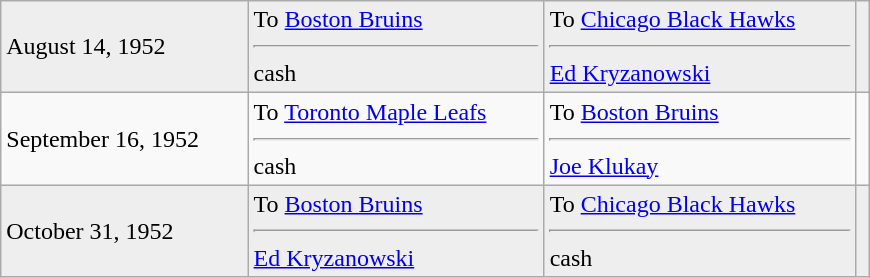<table class="wikitable" style="border:1px solid #999999; width:580px;">
<tr bgcolor="eeeeee">
<td>August 14, 1952</td>
<td valign="top">To <a href='#'>Boston Bruins</a><hr>cash</td>
<td valign="top">To <a href='#'>Chicago Black Hawks</a><hr><a href='#'>Ed Kryzanowski</a></td>
<td></td>
</tr>
<tr>
<td>September 16, 1952</td>
<td valign="top">To <a href='#'>Toronto Maple Leafs</a><hr>cash</td>
<td valign="top">To <a href='#'>Boston Bruins</a><hr><a href='#'>Joe Klukay</a></td>
<td></td>
</tr>
<tr bgcolor="eeeeee">
<td>October 31, 1952</td>
<td valign="top">To <a href='#'>Boston Bruins</a><hr><a href='#'>Ed Kryzanowski</a></td>
<td valign="top">To <a href='#'>Chicago Black Hawks</a><hr>cash</td>
<td></td>
</tr>
</table>
